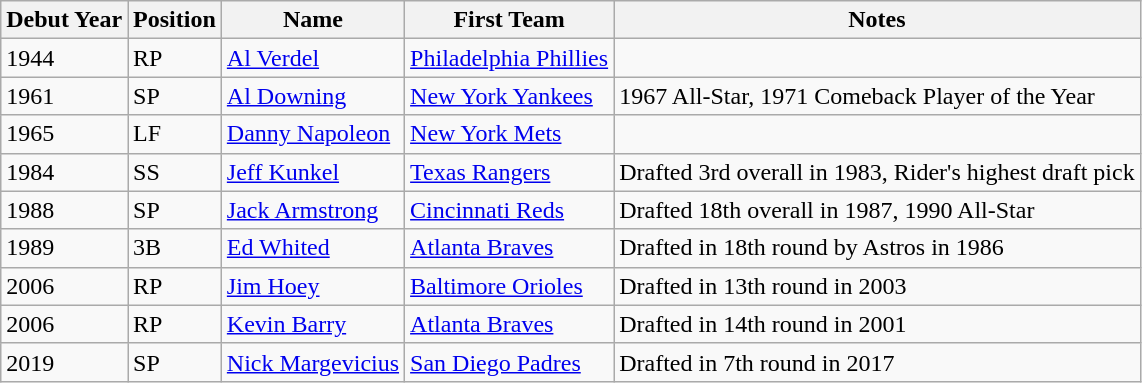<table class="wikitable">
<tr>
<th>Debut Year</th>
<th>Position</th>
<th>Name</th>
<th>First Team</th>
<th>Notes</th>
</tr>
<tr>
<td>1944</td>
<td>RP</td>
<td><a href='#'>Al Verdel</a></td>
<td><a href='#'>Philadelphia Phillies</a></td>
<td></td>
</tr>
<tr>
<td>1961</td>
<td>SP</td>
<td><a href='#'>Al Downing</a></td>
<td><a href='#'>New York Yankees</a></td>
<td>1967 All-Star, 1971 Comeback Player of the Year</td>
</tr>
<tr>
<td>1965</td>
<td>LF</td>
<td><a href='#'>Danny Napoleon</a></td>
<td><a href='#'>New York Mets</a></td>
<td></td>
</tr>
<tr>
<td>1984</td>
<td>SS</td>
<td><a href='#'>Jeff Kunkel</a></td>
<td><a href='#'>Texas Rangers</a></td>
<td>Drafted 3rd overall in 1983, Rider's highest draft pick</td>
</tr>
<tr>
<td>1988</td>
<td>SP</td>
<td><a href='#'>Jack Armstrong</a></td>
<td><a href='#'>Cincinnati Reds</a></td>
<td>Drafted 18th overall in 1987, 1990 All-Star</td>
</tr>
<tr>
<td>1989</td>
<td>3B</td>
<td><a href='#'>Ed Whited</a></td>
<td><a href='#'>Atlanta Braves</a></td>
<td>Drafted in 18th round by Astros in 1986</td>
</tr>
<tr>
<td>2006</td>
<td>RP</td>
<td><a href='#'>Jim Hoey</a></td>
<td><a href='#'>Baltimore Orioles</a></td>
<td>Drafted in 13th round in 2003</td>
</tr>
<tr>
<td>2006</td>
<td>RP</td>
<td><a href='#'>Kevin Barry</a></td>
<td><a href='#'>Atlanta Braves</a></td>
<td>Drafted in 14th round in 2001</td>
</tr>
<tr>
<td>2019</td>
<td>SP</td>
<td><a href='#'>Nick Margevicius</a></td>
<td><a href='#'>San Diego Padres</a></td>
<td>Drafted in 7th round in 2017</td>
</tr>
</table>
